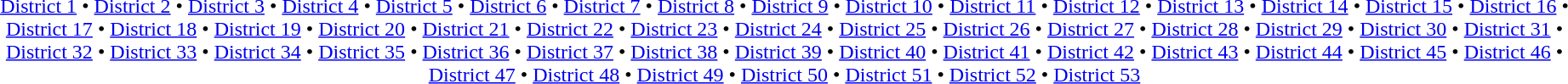<table id=toc class=toc summary=Contents>
<tr>
<td align=center><br><a href='#'>District 1</a> • <a href='#'>District 2</a> • <a href='#'>District 3</a> • <a href='#'>District 4</a> • <a href='#'>District 5</a> • <a href='#'>District 6</a> • <a href='#'>District 7</a> • <a href='#'>District 8</a> • <a href='#'>District 9</a> • <a href='#'>District 10</a> • <a href='#'>District 11</a> • <a href='#'>District 12</a> • <a href='#'>District 13</a> • <a href='#'>District 14</a> • <a href='#'>District 15</a> • <a href='#'>District 16</a> • <a href='#'>District 17</a> • <a href='#'>District 18</a> • <a href='#'>District 19</a> • <a href='#'>District 20</a> • <a href='#'>District 21</a> • <a href='#'>District 22</a> • <a href='#'>District 23</a> • <a href='#'>District 24</a> • <a href='#'>District 25</a> • <a href='#'>District 26</a> • <a href='#'>District 27</a> • <a href='#'>District 28</a> • <a href='#'>District 29</a> • <a href='#'>District 30</a> • <a href='#'>District 31</a> • <a href='#'>District 32</a> • <a href='#'>District 33</a> • <a href='#'>District 34</a> • <a href='#'>District 35</a> • <a href='#'>District 36</a> • <a href='#'>District 37</a> • <a href='#'>District 38</a> • <a href='#'>District 39</a> • <a href='#'>District 40</a> • <a href='#'>District 41</a> • <a href='#'>District 42</a> • <a href='#'>District 43</a> • <a href='#'>District 44</a> • <a href='#'>District 45</a> • <a href='#'>District 46</a> • <a href='#'>District 47</a> • <a href='#'>District 48</a> • <a href='#'>District 49</a> • <a href='#'>District 50</a> • <a href='#'>District 51</a> • <a href='#'>District 52</a> • <a href='#'>District 53</a> </td>
</tr>
</table>
